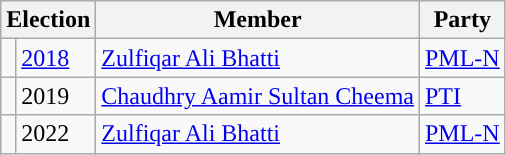<table class="wikitable">
<tr>
<th colspan="2">Election</th>
<th>Member</th>
<th>Party</th>
</tr>
<tr>
<td style="background-color: "></td>
<td><a href='#'>2018</a></td>
<td><a href='#'>Zulfiqar Ali Bhatti</a></td>
<td><a href='#'>PML-N</a></td>
</tr>
<tr>
<td style="background-color: "></td>
<td>2019</td>
<td><a href='#'>Chaudhry Aamir Sultan Cheema</a></td>
<td><a href='#'>PTI</a></td>
</tr>
<tr>
<td style="background-color: "></td>
<td>2022</td>
<td><a href='#'>Zulfiqar Ali Bhatti</a></td>
<td><a href='#'>PML-N</a></td>
</tr>
</table>
